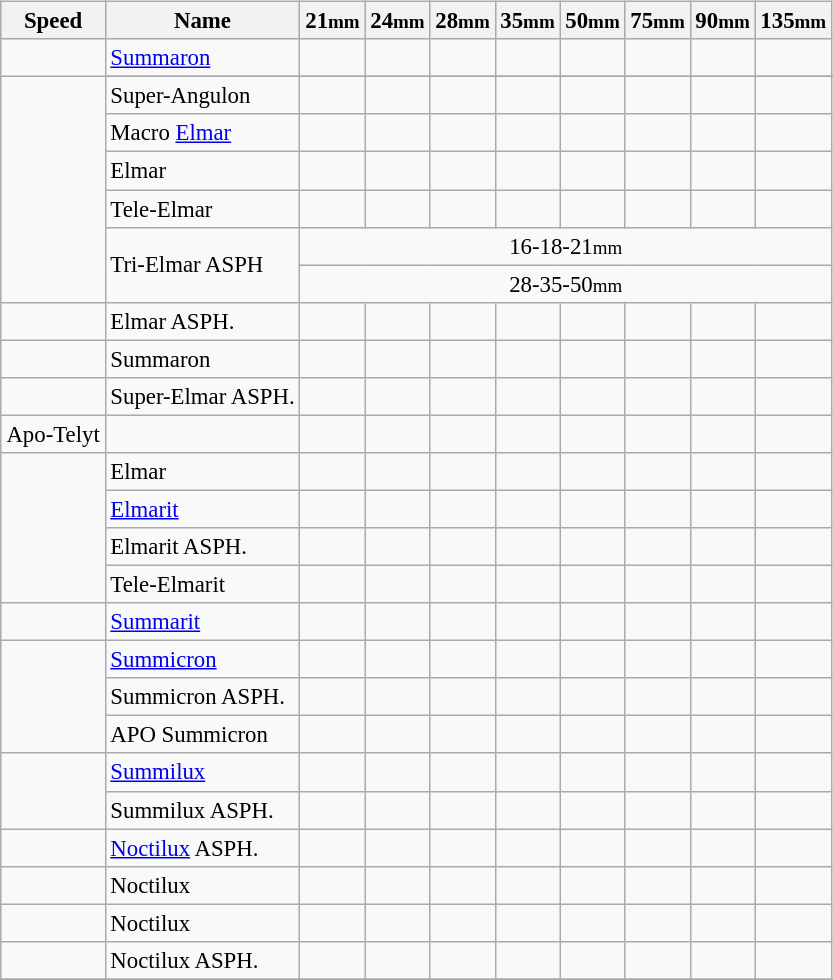<table class=wikitable style="text-align:center; font-size:95%;" align="right">
<tr>
<th>Speed</th>
<th>Name</th>
<th>21<small>mm</small></th>
<th>24<small>mm</small></th>
<th>28<small>mm</small></th>
<th>35<small>mm</small></th>
<th>50<small>mm</small></th>
<th>75<small>mm</small></th>
<th>90<small>mm</small></th>
<th>135<small>mm</small></th>
</tr>
<tr valign="top">
<td align="left"></td>
<td align="left"><a href='#'>Summaron</a></td>
<td></td>
<td></td>
<td></td>
<td></td>
<td></td>
<td></td>
<td></td>
<td></td>
</tr>
<tr>
<td rowspan=7 align="left"></td>
</tr>
<tr>
<td align="left">Super-Angulon</td>
<td></td>
<td></td>
<td></td>
<td></td>
<td></td>
<td></td>
<td></td>
<td></td>
</tr>
<tr>
<td align="left">Macro <a href='#'>Elmar</a></td>
<td></td>
<td></td>
<td></td>
<td></td>
<td></td>
<td></td>
<td></td>
<td></td>
</tr>
<tr>
<td align="left">Elmar</td>
<td></td>
<td></td>
<td></td>
<td></td>
<td></td>
<td></td>
<td></td>
<td></td>
</tr>
<tr>
<td align="left">Tele-Elmar</td>
<td></td>
<td></td>
<td></td>
<td></td>
<td></td>
<td></td>
<td></td>
<td></td>
</tr>
<tr>
<td rowspan=2 align="left">Tri-Elmar ASPH</td>
<td colspan=8>16-18-21<small>mm</small></td>
</tr>
<tr>
<td colspan=8>28-35-50<small>mm</small></td>
</tr>
<tr>
<td align="left"></td>
<td align="left">Elmar ASPH.</td>
<td></td>
<td></td>
<td></td>
<td></td>
<td></td>
<td></td>
<td></td>
<td></td>
</tr>
<tr>
<td align="left"></td>
<td align="left">Summaron</td>
<td></td>
<td></td>
<td></td>
<td></td>
<td></td>
<td></td>
<td></td>
<td></td>
</tr>
<tr valign="top">
<td align="left"></td>
<td align="left">Super-Elmar ASPH.</td>
<td></td>
<td></td>
<td></td>
<td></td>
<td></td>
<td></td>
<td></td>
<td></td>
</tr>
<tr>
<td align="left">Apo-Telyt</td>
<td></td>
<td></td>
<td></td>
<td></td>
<td></td>
<td></td>
<td></td>
<td></td>
<td></td>
</tr>
<tr valign="top">
<td rowspan=4 align="left"></td>
<td align="left">Elmar</td>
<td></td>
<td></td>
<td></td>
<td></td>
<td></td>
<td></td>
<td></td>
<td></td>
</tr>
<tr>
<td align="left"><a href='#'>Elmarit</a></td>
<td></td>
<td></td>
<td></td>
<td></td>
<td></td>
<td></td>
<td></td>
<td></td>
</tr>
<tr>
<td align="left">Elmarit ASPH.</td>
<td></td>
<td></td>
<td></td>
<td></td>
<td></td>
<td></td>
<td></td>
<td></td>
</tr>
<tr>
<td align="left">Tele-Elmarit</td>
<td></td>
<td></td>
<td></td>
<td></td>
<td></td>
<td></td>
<td></td>
<td></td>
</tr>
<tr>
<td align="left"></td>
<td align="left"><a href='#'>Summarit</a></td>
<td></td>
<td></td>
<td></td>
<td></td>
<td></td>
<td></td>
<td></td>
<td></td>
</tr>
<tr valign="top">
<td rowspan=3 align="left"></td>
<td align="left"><a href='#'>Summicron</a></td>
<td></td>
<td></td>
<td></td>
<td></td>
<td></td>
<td></td>
<td></td>
<td></td>
</tr>
<tr>
<td align="left">Summicron ASPH.</td>
<td></td>
<td></td>
<td></td>
<td></td>
<td></td>
<td></td>
<td></td>
<td></td>
</tr>
<tr>
<td align="left">APO Summicron</td>
<td></td>
<td></td>
<td></td>
<td></td>
<td></td>
<td></td>
<td></td>
<td></td>
</tr>
<tr valign="top">
<td rowspan=2 align="left"></td>
<td align="left"><a href='#'>Summilux</a></td>
<td></td>
<td></td>
<td></td>
<td></td>
<td></td>
<td></td>
<td></td>
<td></td>
</tr>
<tr>
<td align="left">Summilux ASPH.</td>
<td></td>
<td></td>
<td></td>
<td></td>
<td></td>
<td></td>
<td></td>
<td></td>
</tr>
<tr>
<td align="left"></td>
<td align="left"><a href='#'>Noctilux</a> ASPH.</td>
<td></td>
<td></td>
<td></td>
<td></td>
<td></td>
<td></td>
<td></td>
<td></td>
</tr>
<tr>
<td align="left"></td>
<td align="left">Noctilux</td>
<td></td>
<td></td>
<td></td>
<td></td>
<td></td>
<td></td>
<td></td>
<td></td>
</tr>
<tr>
<td align="left"></td>
<td align="left">Noctilux</td>
<td></td>
<td></td>
<td></td>
<td></td>
<td></td>
<td></td>
<td></td>
<td></td>
</tr>
<tr>
<td align="left"></td>
<td align="left">Noctilux ASPH.</td>
<td></td>
<td></td>
<td></td>
<td></td>
<td></td>
<td></td>
<td></td>
<td></td>
</tr>
<tr>
</tr>
</table>
